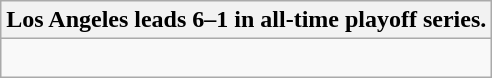<table class="wikitable collapsible collapsed">
<tr>
<th>Los Angeles leads 6–1 in all-time playoff series.</th>
</tr>
<tr>
<td><br>





</td>
</tr>
</table>
